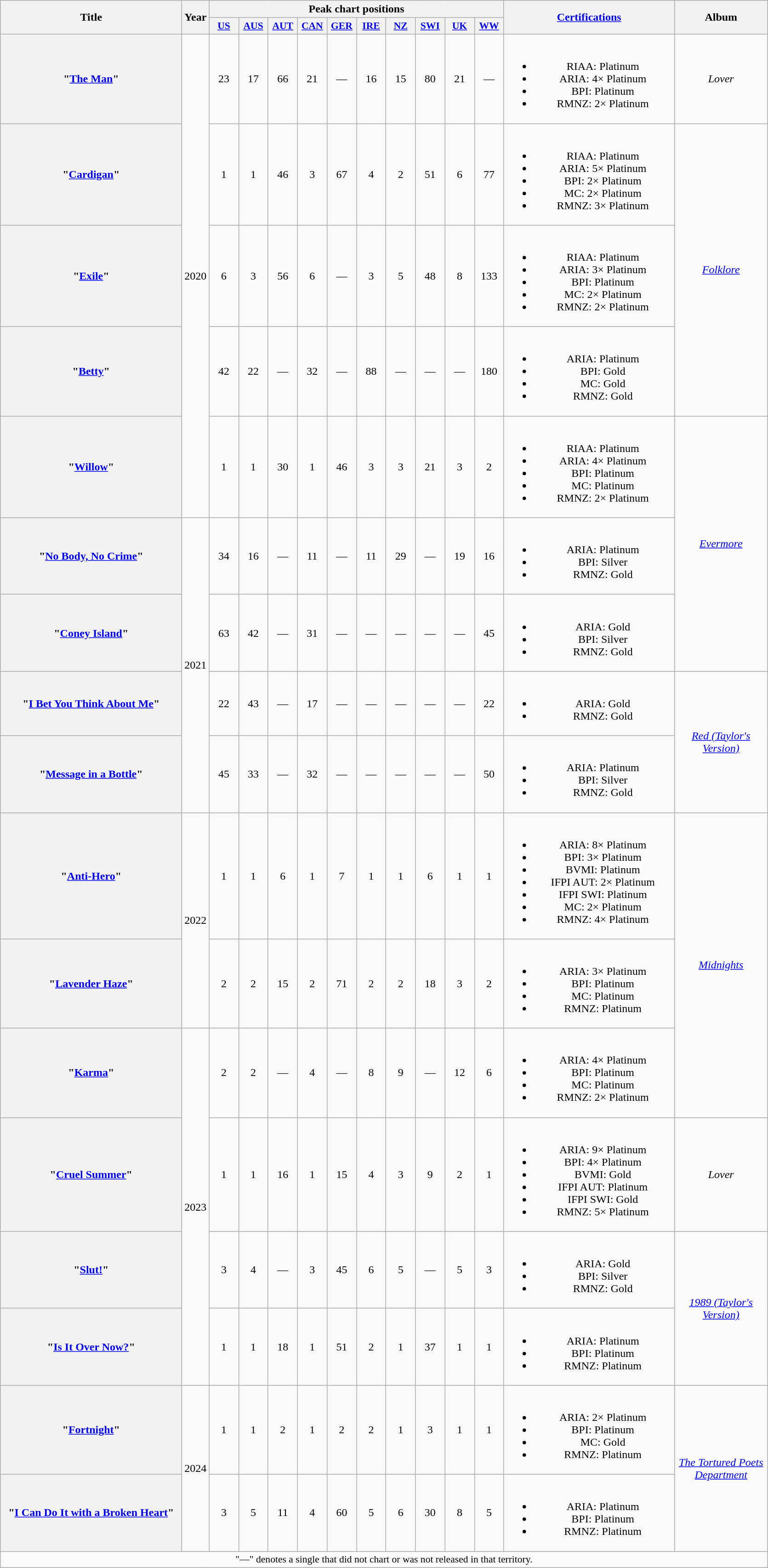<table class="wikitable plainrowheaders" style="text-align:center;">
<tr>
<th scope="col" rowspan="2" style="width:16em;">Title</th>
<th scope="col" rowspan="2" style="width:1em;">Year</th>
<th scope="col" colspan="10">Peak chart positions</th>
<th scope="col" rowspan="2" style="width:15em;"><a href='#'>Certifications</a></th>
<th scope="col" rowspan="2" style="width:8em;">Album</th>
</tr>
<tr>
<th scope="col" style="width:2.5em;font-size:90%;"><a href='#'>US</a><br></th>
<th scope="col" style="width:2.5em;font-size:90%;"><a href='#'>AUS</a><br></th>
<th scope="col" style="width:2.5em;font-size:90%;"><a href='#'>AUT</a><br></th>
<th scope="col" style="width:2.5em;font-size:90%;"><a href='#'>CAN</a><br></th>
<th scope="col" style="width:2.5em;font-size:90%;"><a href='#'>GER</a><br></th>
<th scope="col" style="width:2.5em;font-size:90%;"><a href='#'>IRE</a><br></th>
<th scope="col" style="width:2.5em;font-size:90%;"><a href='#'>NZ</a><br></th>
<th scope="col" style="width:2.5em;font-size:90%;"><a href='#'>SWI</a><br></th>
<th scope="col" style="width:2.5em;font-size:90%;"><a href='#'>UK</a><br></th>
<th scope="col" style="width:2.5em;font-size:90%;"><a href='#'>WW</a><br></th>
</tr>
<tr>
<th scope="row">"<a href='#'>The Man</a>"</th>
<td rowspan="5">2020</td>
<td>23</td>
<td>17</td>
<td>66</td>
<td>21</td>
<td>—</td>
<td>16</td>
<td>15</td>
<td>80</td>
<td>21</td>
<td>—</td>
<td><br><ul><li>RIAA: Platinum</li><li>ARIA: 4× Platinum</li><li>BPI: Platinum</li><li>RMNZ: 2× Platinum</li></ul></td>
<td><em>Lover</em></td>
</tr>
<tr>
<th scope="row">"<a href='#'>Cardigan</a>"</th>
<td>1</td>
<td>1</td>
<td>46</td>
<td>3</td>
<td>67</td>
<td>4</td>
<td>2</td>
<td>51</td>
<td>6</td>
<td>77</td>
<td><br><ul><li>RIAA: Platinum</li><li>ARIA: 5× Platinum</li><li>BPI: 2× Platinum</li><li>MC: 2× Platinum</li><li>RMNZ: 3× Platinum</li></ul></td>
<td rowspan="3"><em><a href='#'>Folklore</a></em></td>
</tr>
<tr>
<th scope="row">"<a href='#'>Exile</a>"<br></th>
<td>6</td>
<td>3</td>
<td>56</td>
<td>6</td>
<td>—</td>
<td>3</td>
<td>5</td>
<td>48</td>
<td>8</td>
<td>133</td>
<td><br><ul><li>RIAA: Platinum</li><li>ARIA: 3× Platinum</li><li>BPI: Platinum</li><li>MC: 2× Platinum</li><li>RMNZ: 2× Platinum</li></ul></td>
</tr>
<tr>
<th scope="row">"<a href='#'>Betty</a>"</th>
<td>42</td>
<td>22</td>
<td>—</td>
<td>32</td>
<td>—</td>
<td>88</td>
<td>—</td>
<td>—</td>
<td>—</td>
<td>180</td>
<td><br><ul><li>ARIA: Platinum</li><li>BPI: Gold</li><li>MC: Gold</li><li>RMNZ: Gold</li></ul></td>
</tr>
<tr>
<th scope="row">"<a href='#'>Willow</a>"</th>
<td>1</td>
<td>1</td>
<td>30</td>
<td>1</td>
<td>46</td>
<td>3</td>
<td>3</td>
<td>21</td>
<td>3</td>
<td>2</td>
<td><br><ul><li>RIAA: Platinum</li><li>ARIA: 4× Platinum</li><li>BPI: Platinum</li><li>MC: Platinum</li><li>RMNZ: 2× Platinum</li></ul></td>
<td rowspan="3"><em><a href='#'>Evermore</a></em></td>
</tr>
<tr>
<th scope="row">"<a href='#'>No Body, No Crime</a>"<br></th>
<td rowspan="4">2021</td>
<td>34</td>
<td>16</td>
<td>—</td>
<td>11</td>
<td>—</td>
<td>11</td>
<td>29</td>
<td>—</td>
<td>19</td>
<td>16</td>
<td><br><ul><li>ARIA: Platinum</li><li>BPI: Silver</li><li>RMNZ: Gold</li></ul></td>
</tr>
<tr>
<th scope="row">"<a href='#'>Coney Island</a>"<br></th>
<td>63</td>
<td>42</td>
<td>—</td>
<td>31</td>
<td>—</td>
<td>—</td>
<td>—</td>
<td>—</td>
<td>—</td>
<td>45</td>
<td><br><ul><li>ARIA: Gold</li><li>BPI: Silver</li><li>RMNZ: Gold</li></ul></td>
</tr>
<tr>
<th scope="row">"<a href='#'>I Bet You Think About Me</a>"<br></th>
<td>22</td>
<td>43</td>
<td>—</td>
<td>17</td>
<td>—</td>
<td>—</td>
<td>—</td>
<td>—</td>
<td>—</td>
<td>22</td>
<td><br><ul><li>ARIA: Gold</li><li>RMNZ: Gold</li></ul></td>
<td rowspan="2"><em><a href='#'>Red (Taylor's Version)</a></em></td>
</tr>
<tr>
<th scope="row">"<a href='#'>Message in a Bottle</a>"</th>
<td>45</td>
<td>33</td>
<td>—</td>
<td>32</td>
<td>—</td>
<td>—</td>
<td>—</td>
<td>—</td>
<td>—</td>
<td>50</td>
<td><br><ul><li>ARIA: Platinum</li><li>BPI: Silver</li><li>RMNZ: Gold</li></ul></td>
</tr>
<tr>
<th scope="row">"<a href='#'>Anti-Hero</a>"</th>
<td rowspan="2">2022</td>
<td>1</td>
<td>1</td>
<td>6</td>
<td>1</td>
<td>7</td>
<td>1</td>
<td>1</td>
<td>6</td>
<td>1</td>
<td>1</td>
<td><br><ul><li>ARIA: 8× Platinum</li><li>BPI: 3× Platinum</li><li>BVMI: Platinum</li><li>IFPI AUT: 2× Platinum</li><li>IFPI SWI: Platinum</li><li>MC: 2× Platinum</li><li>RMNZ: 4× Platinum</li></ul></td>
<td rowspan="3"><em><a href='#'>Midnights</a></em></td>
</tr>
<tr>
<th scope="row">"<a href='#'>Lavender Haze</a>"</th>
<td>2</td>
<td>2</td>
<td>15</td>
<td>2</td>
<td>71</td>
<td>2</td>
<td>2</td>
<td>18</td>
<td>3</td>
<td>2</td>
<td><br><ul><li>ARIA: 3× Platinum</li><li>BPI: Platinum</li><li>MC: Platinum</li><li>RMNZ: Platinum</li></ul></td>
</tr>
<tr>
<th scope="row">"<a href='#'>Karma</a>"<br></th>
<td rowspan="4">2023</td>
<td>2</td>
<td>2</td>
<td>—</td>
<td>4</td>
<td>—</td>
<td>8</td>
<td>9</td>
<td>—</td>
<td>12</td>
<td>6</td>
<td><br><ul><li>ARIA: 4× Platinum</li><li>BPI: Platinum</li><li>MC: Platinum</li><li>RMNZ: 2× Platinum</li></ul></td>
</tr>
<tr>
<th scope="row">"<a href='#'>Cruel Summer</a>"</th>
<td>1</td>
<td>1</td>
<td>16</td>
<td>1</td>
<td>15</td>
<td>4</td>
<td>3</td>
<td>9</td>
<td>2</td>
<td>1</td>
<td><br><ul><li>ARIA: 9× Platinum</li><li>BPI: 4× Platinum</li><li>BVMI: Gold</li><li>IFPI AUT: Platinum</li><li>IFPI SWI: Gold</li><li>RMNZ: 5× Platinum</li></ul></td>
<td><em>Lover</em></td>
</tr>
<tr>
<th scope="row">"<a href='#'>Slut!</a>"</th>
<td>3</td>
<td>4</td>
<td>—</td>
<td>3</td>
<td>45</td>
<td>6</td>
<td>5</td>
<td>—</td>
<td>5</td>
<td>3</td>
<td><br><ul><li>ARIA: Gold</li><li>BPI: Silver</li><li>RMNZ: Gold</li></ul></td>
<td rowspan=2><em><a href='#'>1989 (Taylor's Version)</a></em></td>
</tr>
<tr>
<th scope="row">"<a href='#'>Is It Over Now?</a>"</th>
<td>1</td>
<td>1</td>
<td>18</td>
<td>1</td>
<td>51</td>
<td>2</td>
<td>1</td>
<td>37</td>
<td>1</td>
<td>1</td>
<td><br><ul><li>ARIA: Platinum</li><li>BPI: Platinum</li><li>RMNZ: Platinum</li></ul></td>
</tr>
<tr>
<th scope="row">"<a href='#'>Fortnight</a>"<br></th>
<td rowspan="2">2024</td>
<td>1</td>
<td>1</td>
<td>2</td>
<td>1</td>
<td>2</td>
<td>2</td>
<td>1</td>
<td>3</td>
<td>1</td>
<td>1</td>
<td><br><ul><li>ARIA: 2× Platinum</li><li>BPI: Platinum</li><li>MC: Gold</li><li>RMNZ: Platinum</li></ul></td>
<td rowspan="2"><em><a href='#'>The Tortured Poets Department</a></em></td>
</tr>
<tr>
<th scope="row">"<a href='#'>I Can Do It with a Broken Heart</a>"</th>
<td>3</td>
<td>5</td>
<td>11</td>
<td>4</td>
<td>60</td>
<td>5</td>
<td>6</td>
<td>30</td>
<td>8</td>
<td>5</td>
<td><br><ul><li>ARIA: Platinum</li><li>BPI: Platinum</li><li>RMNZ: Platinum</li></ul></td>
</tr>
<tr>
<td colspan="14" style="font-size:90%">"—" denotes a single that did not chart or was not released in that territory.</td>
</tr>
</table>
